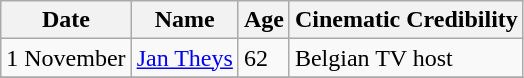<table class="wikitable">
<tr ">
<th>Date</th>
<th>Name</th>
<th>Age</th>
<th>Cinematic Credibility</th>
</tr>
<tr>
<td>1 November</td>
<td><a href='#'>Jan Theys</a></td>
<td>62</td>
<td>Belgian TV host</td>
</tr>
<tr>
</tr>
</table>
